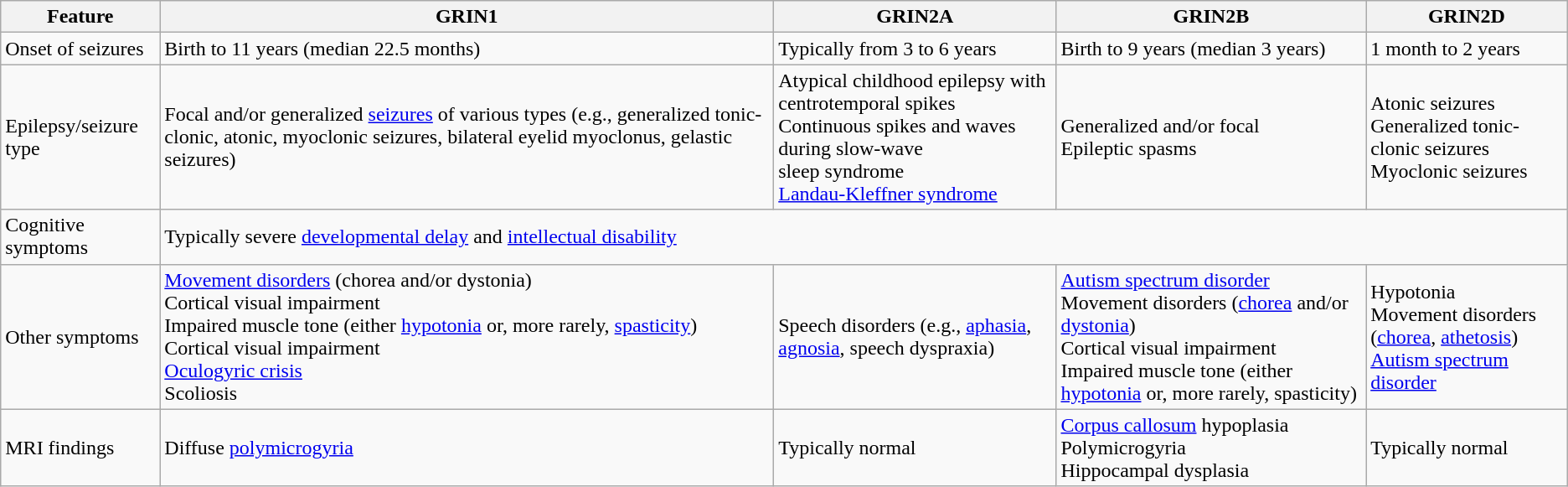<table class="wikitable">
<tr>
<th>Feature</th>
<th>GRIN1</th>
<th>GRIN2A</th>
<th>GRIN2B</th>
<th>GRIN2D</th>
</tr>
<tr>
<td>Onset of seizures</td>
<td>Birth to 11 years (median 22.5 months)</td>
<td>Typically from 3 to 6 years</td>
<td>Birth to 9 years (median 3 years)</td>
<td>1 month to 2 years</td>
</tr>
<tr>
<td>Epilepsy/seizure type</td>
<td>Focal and/or generalized <a href='#'>seizures</a> of various types (e.g., generalized tonic-clonic, atonic, myoclonic seizures, bilateral eyelid myoclonus, gelastic seizures)</td>
<td>Atypical childhood epilepsy with centrotemporal spikes<br>Continuous spikes and waves during slow-wave<br>sleep syndrome<br><a href='#'>Landau-Kleffner syndrome</a></td>
<td>Generalized and/or focal<br>Epileptic spasms</td>
<td>Atonic seizures<br>Generalized tonic-clonic seizures<br>Myoclonic seizures</td>
</tr>
<tr>
<td>Cognitive symptoms</td>
<td colspan=4>Typically severe <a href='#'>developmental delay</a> and <a href='#'>intellectual disability</a></td>
</tr>
<tr>
<td>Other symptoms</td>
<td><a href='#'>Movement disorders</a> (chorea and/or dystonia)<br>Cortical visual impairment<br>Impaired muscle tone (either <a href='#'>hypotonia</a> or, more rarely, <a href='#'>spasticity</a>)<br>Cortical visual impairment<br><a href='#'>Oculogyric crisis</a><br>Scoliosis</td>
<td>Speech disorders (e.g., <a href='#'>aphasia</a>, <a href='#'>agnosia</a>, speech dyspraxia)</td>
<td><a href='#'>Autism spectrum disorder</a><br>Movement disorders (<a href='#'>chorea</a> and/or <a href='#'>dystonia</a>)<br>Cortical visual impairment<br>Impaired muscle tone (either <a href='#'>hypotonia</a> or, more rarely, spasticity)</td>
<td>Hypotonia<br>Movement disorders (<a href='#'>chorea</a>, <a href='#'>athetosis</a>)<br><a href='#'>Autism spectrum disorder</a></td>
</tr>
<tr>
<td>MRI findings</td>
<td>Diffuse <a href='#'>polymicrogyria</a></td>
<td>Typically normal</td>
<td><a href='#'>Corpus callosum</a> hypoplasia<br>Polymicrogyria<br>Hippocampal dysplasia</td>
<td>Typically normal</td>
</tr>
</table>
